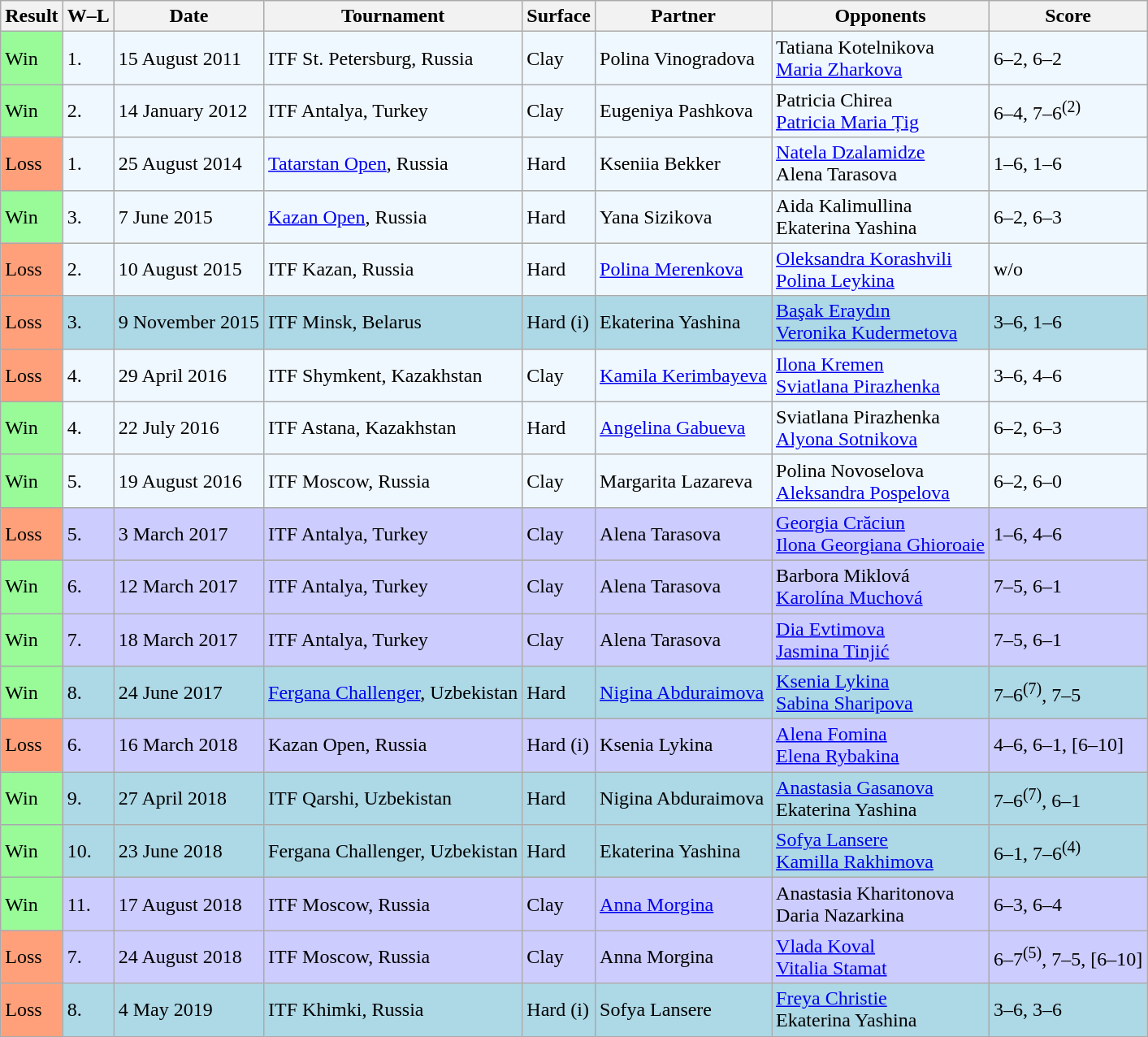<table class="sortable wikitable">
<tr>
<th>Result</th>
<th class="unsortable">W–L</th>
<th>Date</th>
<th>Tournament</th>
<th>Surface</th>
<th>Partner</th>
<th>Opponents</th>
<th class="unsortable">Score</th>
</tr>
<tr style="background:#f0f8ff;">
<td style="background:#98fb98;">Win</td>
<td>1.</td>
<td>15 August 2011</td>
<td>ITF St. Petersburg, Russia</td>
<td>Clay</td>
<td> Polina Vinogradova</td>
<td> Tatiana Kotelnikova <br>  <a href='#'>Maria Zharkova</a></td>
<td>6–2, 6–2</td>
</tr>
<tr style="background:#f0f8ff;">
<td style="background:#98fb98;">Win</td>
<td>2.</td>
<td>14 January 2012</td>
<td>ITF Antalya, Turkey</td>
<td>Clay</td>
<td> Eugeniya Pashkova</td>
<td> Patricia Chirea <br>  <a href='#'>Patricia Maria Țig</a></td>
<td>6–4, 7–6<sup>(2)</sup></td>
</tr>
<tr style="background:#f0f8ff;">
<td style="background:#ffa07a;">Loss</td>
<td>1.</td>
<td>25 August 2014</td>
<td><a href='#'>Tatarstan Open</a>, Russia</td>
<td>Hard</td>
<td> Kseniia Bekker</td>
<td> <a href='#'>Natela Dzalamidze</a> <br>  Alena Tarasova</td>
<td>1–6, 1–6</td>
</tr>
<tr style="background:#f0f8ff;">
<td style="background:#98fb98;">Win</td>
<td>3.</td>
<td>7 June 2015</td>
<td><a href='#'>Kazan Open</a>, Russia</td>
<td>Hard</td>
<td> Yana Sizikova</td>
<td> Aida Kalimullina <br>  Ekaterina Yashina</td>
<td>6–2, 6–3</td>
</tr>
<tr style="background:#f0f8ff;">
<td style="background:#ffa07a;">Loss</td>
<td>2.</td>
<td>10 August 2015</td>
<td>ITF Kazan, Russia</td>
<td>Hard</td>
<td> <a href='#'>Polina Merenkova</a></td>
<td> <a href='#'>Oleksandra Korashvili</a> <br>  <a href='#'>Polina Leykina</a></td>
<td>w/o</td>
</tr>
<tr style="background:lightblue;">
<td style="background:#ffa07a;">Loss</td>
<td>3.</td>
<td>9 November 2015</td>
<td>ITF Minsk, Belarus</td>
<td>Hard (i)</td>
<td> Ekaterina Yashina</td>
<td> <a href='#'>Başak Eraydın</a> <br>  <a href='#'>Veronika Kudermetova</a></td>
<td>3–6, 1–6</td>
</tr>
<tr style="background:#f0f8ff;">
<td style="background:#ffa07a;">Loss</td>
<td>4.</td>
<td>29 April 2016</td>
<td>ITF Shymkent, Kazakhstan</td>
<td>Clay</td>
<td> <a href='#'>Kamila Kerimbayeva</a></td>
<td> <a href='#'>Ilona Kremen</a> <br>  <a href='#'>Sviatlana Pirazhenka</a></td>
<td>3–6, 4–6</td>
</tr>
<tr style="background:#f0f8ff;">
<td style="background:#98fb98;">Win</td>
<td>4.</td>
<td>22 July 2016</td>
<td>ITF Astana, Kazakhstan</td>
<td>Hard</td>
<td> <a href='#'>Angelina Gabueva</a></td>
<td> Sviatlana Pirazhenka <br>  <a href='#'>Alyona Sotnikova</a></td>
<td>6–2, 6–3</td>
</tr>
<tr style="background:#f0f8ff;">
<td style="background:#98fb98;">Win</td>
<td>5.</td>
<td>19 August 2016</td>
<td>ITF Moscow, Russia</td>
<td>Clay</td>
<td> Margarita Lazareva</td>
<td> Polina Novoselova <br>  <a href='#'>Aleksandra Pospelova</a></td>
<td>6–2, 6–0</td>
</tr>
<tr style="background:#ccccff;">
<td style="background:#ffa07a;">Loss</td>
<td>5.</td>
<td>3 March 2017</td>
<td>ITF Antalya, Turkey</td>
<td>Clay</td>
<td> Alena Tarasova</td>
<td> <a href='#'>Georgia Crăciun</a> <br>  <a href='#'>Ilona Georgiana Ghioroaie</a></td>
<td>1–6, 4–6</td>
</tr>
<tr style="background:#ccccff;">
<td style="background:#98fb98;">Win</td>
<td>6.</td>
<td>12 March 2017</td>
<td>ITF Antalya, Turkey</td>
<td>Clay</td>
<td> Alena Tarasova</td>
<td> Barbora Miklová <br>  <a href='#'>Karolína Muchová</a></td>
<td>7–5, 6–1</td>
</tr>
<tr style="background:#ccccff;">
<td style="background:#98fb98;">Win</td>
<td>7.</td>
<td>18 March 2017</td>
<td>ITF Antalya, Turkey</td>
<td>Clay</td>
<td> Alena Tarasova</td>
<td> <a href='#'>Dia Evtimova</a> <br>  <a href='#'>Jasmina Tinjić</a></td>
<td>7–5, 6–1</td>
</tr>
<tr style="background:lightblue;">
<td style="background:#98fb98;">Win</td>
<td>8.</td>
<td>24 June 2017</td>
<td><a href='#'>Fergana Challenger</a>, Uzbekistan</td>
<td>Hard</td>
<td> <a href='#'>Nigina Abduraimova</a></td>
<td> <a href='#'>Ksenia Lykina</a> <br>  <a href='#'>Sabina Sharipova</a></td>
<td>7–6<sup>(7)</sup>, 7–5</td>
</tr>
<tr style="background:#ccccff;">
<td style="background:#ffa07a;">Loss</td>
<td>6.</td>
<td>16 March 2018</td>
<td>Kazan Open, Russia</td>
<td>Hard (i)</td>
<td> Ksenia Lykina</td>
<td> <a href='#'>Alena Fomina</a> <br>  <a href='#'>Elena Rybakina</a></td>
<td>4–6, 6–1, [6–10]</td>
</tr>
<tr style="background:lightblue;">
<td style="background:#98fb98;">Win</td>
<td>9.</td>
<td>27 April 2018</td>
<td>ITF Qarshi, Uzbekistan</td>
<td>Hard</td>
<td> Nigina Abduraimova</td>
<td> <a href='#'>Anastasia Gasanova</a> <br>  Ekaterina Yashina</td>
<td>7–6<sup>(7)</sup>, 6–1</td>
</tr>
<tr style="background:lightblue;">
<td style="background:#98fb98;">Win</td>
<td>10.</td>
<td>23 June 2018</td>
<td>Fergana Challenger, Uzbekistan</td>
<td>Hard</td>
<td> Ekaterina Yashina</td>
<td> <a href='#'>Sofya Lansere</a> <br>  <a href='#'>Kamilla Rakhimova</a></td>
<td>6–1, 7–6<sup>(4)</sup></td>
</tr>
<tr style="background:#ccccff;">
<td style="background:#98fb98;">Win</td>
<td>11.</td>
<td>17 August 2018</td>
<td>ITF Moscow, Russia</td>
<td>Clay</td>
<td> <a href='#'>Anna Morgina</a></td>
<td> Anastasia Kharitonova <br>  Daria Nazarkina</td>
<td>6–3, 6–4</td>
</tr>
<tr style="background:#ccccff;">
<td style="background:#ffa07a;">Loss</td>
<td>7.</td>
<td>24 August 2018</td>
<td>ITF Moscow, Russia</td>
<td>Clay</td>
<td> Anna Morgina</td>
<td> <a href='#'>Vlada Koval</a> <br>  <a href='#'>Vitalia Stamat</a></td>
<td>6–7<sup>(5)</sup>, 7–5, [6–10]</td>
</tr>
<tr style="background:lightblue;">
<td style="background:#ffa07a;">Loss</td>
<td>8.</td>
<td>4 May 2019</td>
<td>ITF Khimki, Russia</td>
<td>Hard (i)</td>
<td> Sofya Lansere</td>
<td> <a href='#'>Freya Christie</a> <br>  Ekaterina Yashina</td>
<td>3–6, 3–6</td>
</tr>
</table>
